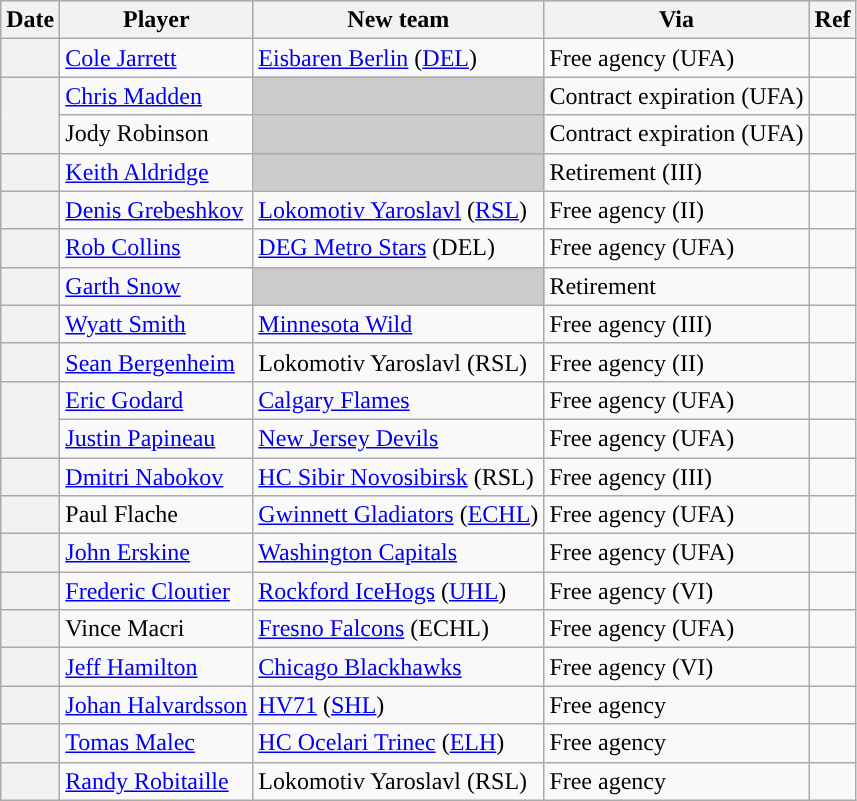<table class="wikitable plainrowheaders">
<tr style="background:#ddd; text-align:center;">
<th>Date</th>
<th>Player</th>
<th>New team</th>
<th>Via</th>
<th>Ref</th>
</tr>
<tr>
<th scope="row"></th>
<td><a href='#'>Cole Jarrett</a></td>
<td><a href='#'>Eisbaren Berlin</a> (<a href='#'>DEL</a>)</td>
<td>Free agency (UFA)</td>
<td></td>
</tr>
<tr>
<th scope="row" rowspan=2></th>
<td><a href='#'>Chris Madden</a></td>
<td style="background:#ccc"></td>
<td>Contract expiration (UFA)</td>
<td></td>
</tr>
<tr>
<td>Jody Robinson</td>
<td style="background:#ccc"></td>
<td>Contract expiration (UFA)</td>
<td></td>
</tr>
<tr>
<th scope="row"></th>
<td><a href='#'>Keith Aldridge</a></td>
<td style="background:#ccc"></td>
<td>Retirement (III)</td>
<td></td>
</tr>
<tr>
<th scope="row"></th>
<td><a href='#'>Denis Grebeshkov</a></td>
<td><a href='#'>Lokomotiv Yaroslavl</a> (<a href='#'>RSL</a>)</td>
<td>Free agency (II)</td>
<td></td>
</tr>
<tr>
<th scope="row"></th>
<td><a href='#'>Rob Collins</a></td>
<td><a href='#'>DEG Metro Stars</a> (DEL)</td>
<td>Free agency (UFA)</td>
<td></td>
</tr>
<tr>
<th scope="row"></th>
<td><a href='#'>Garth Snow</a></td>
<td style="background:#ccc"></td>
<td>Retirement</td>
<td></td>
</tr>
<tr>
<th scope="row"></th>
<td><a href='#'>Wyatt Smith</a></td>
<td><a href='#'>Minnesota Wild</a></td>
<td>Free agency (III)</td>
<td></td>
</tr>
<tr>
<th scope="row"></th>
<td><a href='#'>Sean Bergenheim</a></td>
<td>Lokomotiv Yaroslavl (RSL)</td>
<td>Free agency (II)</td>
<td></td>
</tr>
<tr>
<th scope="row" rowspan=2></th>
<td><a href='#'>Eric Godard</a></td>
<td><a href='#'>Calgary Flames</a></td>
<td>Free agency (UFA)</td>
<td></td>
</tr>
<tr>
<td><a href='#'>Justin Papineau</a></td>
<td><a href='#'>New Jersey Devils</a></td>
<td>Free agency (UFA)</td>
<td></td>
</tr>
<tr>
<th scope="row"></th>
<td><a href='#'>Dmitri Nabokov</a></td>
<td><a href='#'>HC Sibir Novosibirsk</a> (RSL)</td>
<td>Free agency (III)</td>
<td></td>
</tr>
<tr>
<th scope="row"></th>
<td>Paul Flache</td>
<td><a href='#'>Gwinnett Gladiators</a> (<a href='#'>ECHL</a>)</td>
<td>Free agency (UFA)</td>
<td></td>
</tr>
<tr>
<th scope="row"></th>
<td><a href='#'>John Erskine</a></td>
<td><a href='#'>Washington Capitals</a></td>
<td>Free agency (UFA)</td>
<td></td>
</tr>
<tr>
<th scope="row"></th>
<td><a href='#'>Frederic Cloutier</a></td>
<td><a href='#'>Rockford IceHogs</a> (<a href='#'>UHL</a>)</td>
<td>Free agency (VI)</td>
<td></td>
</tr>
<tr>
<th scope="row"></th>
<td>Vince Macri</td>
<td><a href='#'>Fresno Falcons</a> (ECHL)</td>
<td>Free agency (UFA)</td>
<td></td>
</tr>
<tr>
<th scope="row"></th>
<td><a href='#'>Jeff Hamilton</a></td>
<td><a href='#'>Chicago Blackhawks</a></td>
<td>Free agency (VI)</td>
<td></td>
</tr>
<tr>
<th scope="row"></th>
<td><a href='#'>Johan Halvardsson</a></td>
<td><a href='#'>HV71</a> (<a href='#'>SHL</a>)</td>
<td>Free agency</td>
<td></td>
</tr>
<tr>
<th scope="row"></th>
<td><a href='#'>Tomas Malec</a></td>
<td><a href='#'>HC Ocelari Trinec</a> (<a href='#'>ELH</a>)</td>
<td>Free agency</td>
<td></td>
</tr>
<tr>
<th scope="row"></th>
<td><a href='#'>Randy Robitaille</a></td>
<td>Lokomotiv Yaroslavl (RSL)</td>
<td>Free agency</td>
<td></td>
</tr>
</table>
